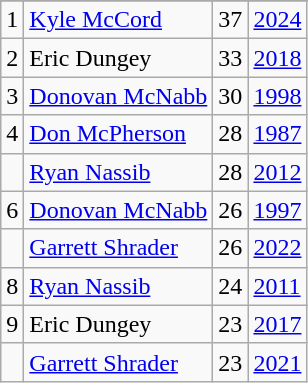<table class="wikitable">
<tr>
</tr>
<tr>
<td>1</td>
<td><a href='#'>Kyle McCord</a></td>
<td><abbr>37</abbr></td>
<td><a href='#'>2024</a></td>
</tr>
<tr>
<td>2</td>
<td>Eric Dungey</td>
<td><abbr>33</abbr></td>
<td><a href='#'>2018</a></td>
</tr>
<tr>
<td>3</td>
<td><a href='#'>Donovan McNabb</a></td>
<td><abbr>30</abbr></td>
<td><a href='#'>1998</a></td>
</tr>
<tr>
<td>4</td>
<td><a href='#'>Don McPherson</a></td>
<td><abbr>28</abbr></td>
<td><a href='#'>1987</a></td>
</tr>
<tr>
<td></td>
<td><a href='#'>Ryan Nassib</a></td>
<td><abbr>28</abbr></td>
<td><a href='#'>2012</a></td>
</tr>
<tr>
<td>6</td>
<td><a href='#'>Donovan McNabb</a></td>
<td><abbr>26</abbr></td>
<td><a href='#'>1997</a></td>
</tr>
<tr>
<td></td>
<td><a href='#'>Garrett Shrader</a></td>
<td><abbr>26</abbr></td>
<td><a href='#'>2022</a></td>
</tr>
<tr>
<td>8</td>
<td><a href='#'>Ryan Nassib</a></td>
<td><abbr>24</abbr></td>
<td><a href='#'>2011</a></td>
</tr>
<tr>
<td>9</td>
<td>Eric Dungey</td>
<td><abbr>23</abbr></td>
<td><a href='#'>2017</a></td>
</tr>
<tr>
<td></td>
<td><a href='#'>Garrett Shrader</a></td>
<td><abbr>23</abbr></td>
<td><a href='#'>2021</a></td>
</tr>
</table>
